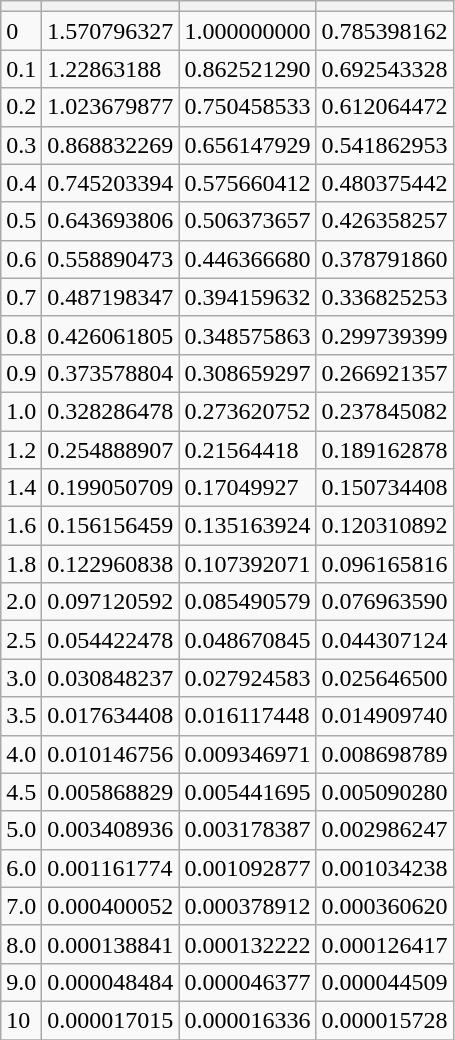<table class="wikitable">
<tr>
<th></th>
<th></th>
<th></th>
<th></th>
</tr>
<tr>
<td>0</td>
<td>1.570796327</td>
<td>1.000000000</td>
<td>0.785398162</td>
</tr>
<tr>
<td>0.1</td>
<td>1.22863188</td>
<td>0.862521290</td>
<td>0.692543328</td>
</tr>
<tr>
<td>0.2</td>
<td>1.023679877</td>
<td>0.750458533</td>
<td>0.612064472</td>
</tr>
<tr>
<td>0.3</td>
<td>0.868832269</td>
<td>0.656147929</td>
<td>0.541862953</td>
</tr>
<tr>
<td>0.4</td>
<td>0.745203394</td>
<td>0.575660412</td>
<td>0.480375442</td>
</tr>
<tr>
<td>0.5</td>
<td>0.643693806</td>
<td>0.506373657</td>
<td>0.426358257</td>
</tr>
<tr>
<td>0.6</td>
<td>0.558890473</td>
<td>0.446366680</td>
<td>0.378791860</td>
</tr>
<tr>
<td>0.7</td>
<td>0.487198347</td>
<td>0.394159632</td>
<td>0.336825253</td>
</tr>
<tr>
<td>0.8</td>
<td>0.426061805</td>
<td>0.348575863</td>
<td>0.299739399</td>
</tr>
<tr>
<td>0.9</td>
<td>0.373578804</td>
<td>0.308659297</td>
<td>0.266921357</td>
</tr>
<tr>
<td>1.0</td>
<td>0.328286478</td>
<td>0.273620752</td>
<td>0.237845082</td>
</tr>
<tr>
<td>1.2</td>
<td>0.254888907</td>
<td>0.21564418</td>
<td>0.189162878</td>
</tr>
<tr>
<td>1.4</td>
<td>0.199050709</td>
<td>0.17049927</td>
<td>0.150734408</td>
</tr>
<tr>
<td>1.6</td>
<td>0.156156459</td>
<td>0.135163924</td>
<td>0.120310892</td>
</tr>
<tr>
<td>1.8</td>
<td>0.122960838</td>
<td>0.107392071</td>
<td>0.096165816</td>
</tr>
<tr>
<td>2.0</td>
<td>0.097120592</td>
<td>0.085490579</td>
<td>0.076963590</td>
</tr>
<tr>
<td>2.5</td>
<td>0.054422478</td>
<td>0.048670845</td>
<td>0.044307124</td>
</tr>
<tr>
<td>3.0</td>
<td>0.030848237</td>
<td>0.027924583</td>
<td>0.025646500</td>
</tr>
<tr>
<td>3.5</td>
<td>0.017634408</td>
<td>0.016117448</td>
<td>0.014909740</td>
</tr>
<tr>
<td>4.0</td>
<td>0.010146756</td>
<td>0.009346971</td>
<td>0.008698789</td>
</tr>
<tr>
<td>4.5</td>
<td>0.005868829</td>
<td>0.005441695</td>
<td>0.005090280</td>
</tr>
<tr>
<td>5.0</td>
<td>0.003408936</td>
<td>0.003178387</td>
<td>0.002986247</td>
</tr>
<tr>
<td>6.0</td>
<td>0.001161774</td>
<td>0.001092877</td>
<td>0.001034238</td>
</tr>
<tr>
<td>7.0</td>
<td>0.000400052</td>
<td>0.000378912</td>
<td>0.000360620</td>
</tr>
<tr>
<td>8.0</td>
<td>0.000138841</td>
<td>0.000132222</td>
<td>0.000126417</td>
</tr>
<tr>
<td>9.0</td>
<td>0.000048484</td>
<td>0.000046377</td>
<td>0.000044509</td>
</tr>
<tr>
<td>10</td>
<td>0.000017015</td>
<td>0.000016336</td>
<td>0.000015728</td>
</tr>
<tr>
</tr>
</table>
